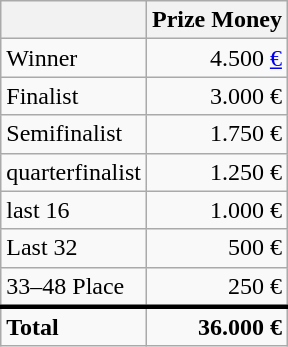<table class="wikitable sortable">
<tr>
<th></th>
<th>Prize Money</th>
</tr>
<tr>
<td>Winner</td>
<td style="text-align:right">4.500 <a href='#'>€</a></td>
</tr>
<tr>
<td>Finalist</td>
<td style="text-align:right">3.000 €</td>
</tr>
<tr>
<td>Semifinalist</td>
<td style="text-align:right">1.750 €</td>
</tr>
<tr>
<td>quarterfinalist</td>
<td style="text-align:right">1.250 €</td>
</tr>
<tr>
<td>last 16</td>
<td style="text-align:right">1.000 €</td>
</tr>
<tr>
<td>Last 32</td>
<td style="text-align:right">500 €</td>
</tr>
<tr>
<td>33–48 Place</td>
<td style="text-align:right">250 €</td>
</tr>
<tr>
<td style="border-top:medium solid"><strong>Total</strong></td>
<td style="border-top:medium solid; text-align:right"><strong>36.000 €</strong></td>
</tr>
</table>
